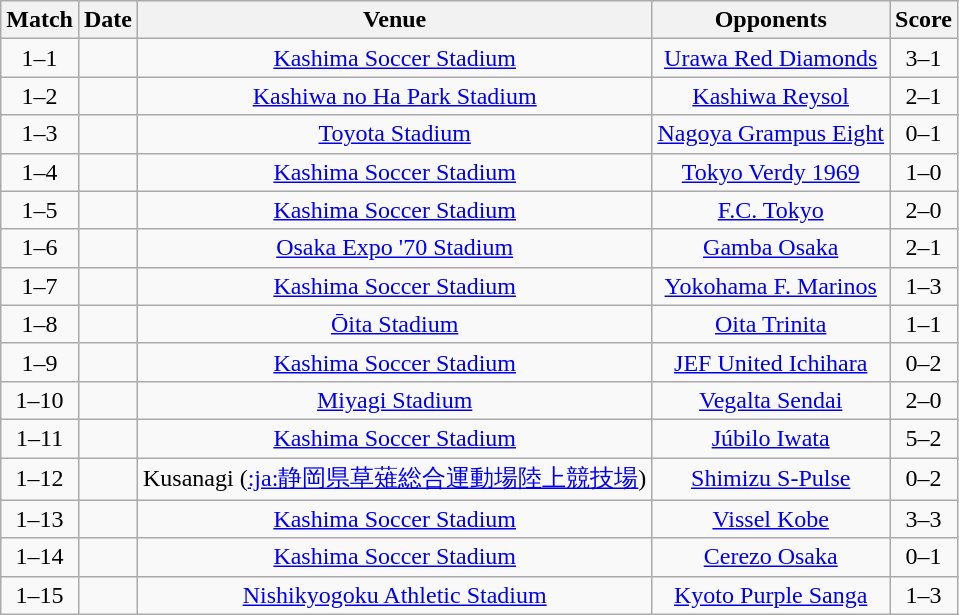<table class="wikitable" style="text-align:center;">
<tr>
<th>Match</th>
<th>Date</th>
<th>Venue</th>
<th>Opponents</th>
<th>Score</th>
</tr>
<tr>
<td>1–1</td>
<td></td>
<td><a href='#'>Kashima Soccer Stadium</a></td>
<td><a href='#'>Urawa Red Diamonds</a></td>
<td>3–1</td>
</tr>
<tr>
<td>1–2</td>
<td></td>
<td><a href='#'>Kashiwa no Ha Park Stadium</a></td>
<td><a href='#'>Kashiwa Reysol</a></td>
<td>2–1</td>
</tr>
<tr>
<td>1–3</td>
<td></td>
<td><a href='#'>Toyota Stadium</a></td>
<td><a href='#'>Nagoya Grampus Eight</a></td>
<td>0–1</td>
</tr>
<tr>
<td>1–4</td>
<td></td>
<td><a href='#'>Kashima Soccer Stadium</a></td>
<td><a href='#'>Tokyo Verdy 1969</a></td>
<td>1–0</td>
</tr>
<tr>
<td>1–5</td>
<td></td>
<td><a href='#'>Kashima Soccer Stadium</a></td>
<td><a href='#'>F.C. Tokyo</a></td>
<td>2–0</td>
</tr>
<tr>
<td>1–6</td>
<td></td>
<td><a href='#'>Osaka Expo '70 Stadium</a></td>
<td><a href='#'>Gamba Osaka</a></td>
<td>2–1</td>
</tr>
<tr>
<td>1–7</td>
<td></td>
<td><a href='#'>Kashima Soccer Stadium</a></td>
<td><a href='#'>Yokohama F. Marinos</a></td>
<td>1–3</td>
</tr>
<tr>
<td>1–8</td>
<td></td>
<td><a href='#'>Ōita Stadium</a></td>
<td><a href='#'>Oita Trinita</a></td>
<td>1–1</td>
</tr>
<tr>
<td>1–9</td>
<td></td>
<td><a href='#'>Kashima Soccer Stadium</a></td>
<td><a href='#'>JEF United Ichihara</a></td>
<td>0–2</td>
</tr>
<tr>
<td>1–10</td>
<td></td>
<td><a href='#'>Miyagi Stadium</a></td>
<td><a href='#'>Vegalta Sendai</a></td>
<td>2–0</td>
</tr>
<tr>
<td>1–11</td>
<td></td>
<td><a href='#'>Kashima Soccer Stadium</a></td>
<td><a href='#'>Júbilo Iwata</a></td>
<td>5–2</td>
</tr>
<tr>
<td>1–12</td>
<td></td>
<td>Kusanagi (<a href='#'>:ja:静岡県草薙総合運動場陸上競技場</a>)</td>
<td><a href='#'>Shimizu S-Pulse</a></td>
<td>0–2</td>
</tr>
<tr>
<td>1–13</td>
<td></td>
<td><a href='#'>Kashima Soccer Stadium</a></td>
<td><a href='#'>Vissel Kobe</a></td>
<td>3–3</td>
</tr>
<tr>
<td>1–14</td>
<td></td>
<td><a href='#'>Kashima Soccer Stadium</a></td>
<td><a href='#'>Cerezo Osaka</a></td>
<td>0–1</td>
</tr>
<tr>
<td>1–15</td>
<td></td>
<td><a href='#'>Nishikyogoku Athletic Stadium</a></td>
<td><a href='#'>Kyoto Purple Sanga</a></td>
<td>1–3</td>
</tr>
</table>
